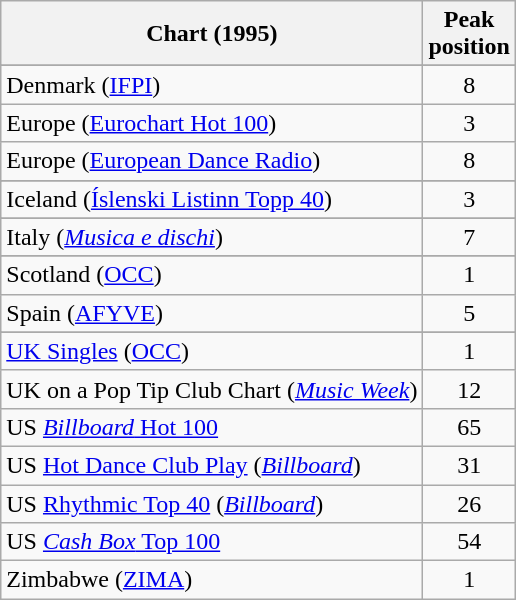<table class="wikitable sortable">
<tr>
<th>Chart (1995)</th>
<th>Peak<br>position</th>
</tr>
<tr>
</tr>
<tr>
</tr>
<tr>
</tr>
<tr>
</tr>
<tr>
<td>Denmark (<a href='#'>IFPI</a>)</td>
<td align="center">8</td>
</tr>
<tr>
<td>Europe (<a href='#'>Eurochart Hot 100</a>)</td>
<td align="center">3</td>
</tr>
<tr>
<td>Europe (<a href='#'>European Dance Radio</a>)</td>
<td align="center">8</td>
</tr>
<tr>
</tr>
<tr>
</tr>
<tr>
</tr>
<tr>
<td>Iceland (<a href='#'>Íslenski Listinn Topp 40</a>)</td>
<td align="center">3</td>
</tr>
<tr>
</tr>
<tr>
<td>Italy (<em><a href='#'>Musica e dischi</a></em>)</td>
<td align="center">7</td>
</tr>
<tr>
</tr>
<tr>
</tr>
<tr>
</tr>
<tr>
</tr>
<tr>
<td>Scotland (<a href='#'>OCC</a>)</td>
<td align="center">1</td>
</tr>
<tr>
<td>Spain (<a href='#'>AFYVE</a>)</td>
<td align="center">5</td>
</tr>
<tr>
</tr>
<tr>
</tr>
<tr>
<td><a href='#'>UK Singles</a> (<a href='#'>OCC</a>)</td>
<td align="center">1</td>
</tr>
<tr>
<td>UK on a Pop Tip Club Chart (<em><a href='#'>Music Week</a></em>)</td>
<td align="center">12</td>
</tr>
<tr>
<td>US <a href='#'><em>Billboard</em> Hot 100</a></td>
<td align="center">65</td>
</tr>
<tr>
<td>US <a href='#'>Hot Dance Club Play</a> (<em><a href='#'>Billboard</a></em>)</td>
<td align="center">31</td>
</tr>
<tr>
<td>US <a href='#'>Rhythmic Top 40</a> (<em><a href='#'>Billboard</a></em>)</td>
<td align="center">26</td>
</tr>
<tr>
<td>US <a href='#'><em>Cash Box</em> Top 100</a></td>
<td align="center">54</td>
</tr>
<tr>
<td>Zimbabwe (<a href='#'>ZIMA</a>)</td>
<td align="center">1</td>
</tr>
</table>
